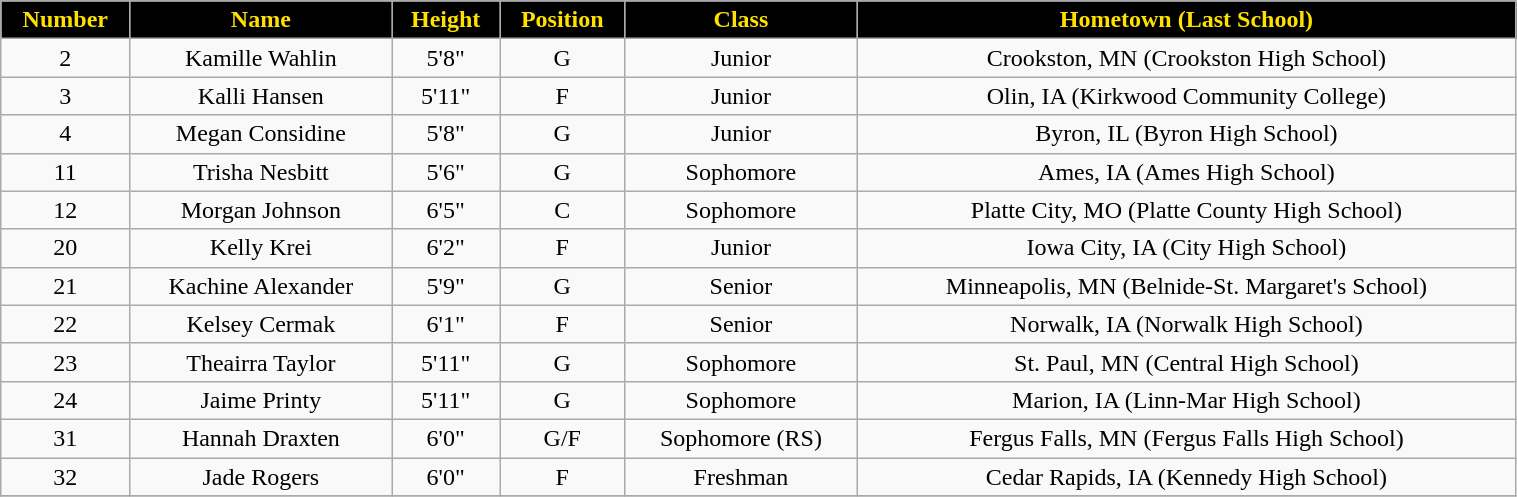<table class="wikitable" width="80%">
<tr align="center">
<th style=" background:black;color:#FFE100;">Number</th>
<th style=" background:black;color:#FFE100;">Name</th>
<th style=" background:black;color:#FFE100;">Height</th>
<th style=" background:black;color:#FFE100;">Position</th>
<th style=" background:black;color:#FFE100;">Class</th>
<th style=" background:black;color:#FFE100;">Hometown (Last School)</th>
</tr>
<tr align="center" bgcolor="">
<td>2</td>
<td>Kamille Wahlin</td>
<td>5'8"</td>
<td>G</td>
<td>Junior</td>
<td>Crookston, MN (Crookston High School)</td>
</tr>
<tr align="center" bgcolor="">
<td>3</td>
<td>Kalli Hansen</td>
<td>5'11"</td>
<td>F</td>
<td>Junior</td>
<td>Olin, IA (Kirkwood Community College)</td>
</tr>
<tr align="center" bgcolor="">
<td>4</td>
<td>Megan Considine</td>
<td>5'8"</td>
<td>G</td>
<td>Junior</td>
<td>Byron, IL (Byron High School)</td>
</tr>
<tr align="center" bgcolor="">
<td>11</td>
<td>Trisha Nesbitt</td>
<td>5'6"</td>
<td>G</td>
<td>Sophomore</td>
<td>Ames, IA (Ames High School)</td>
</tr>
<tr align="center" bgcolor="">
<td>12</td>
<td>Morgan Johnson</td>
<td>6'5"</td>
<td>C</td>
<td>Sophomore</td>
<td>Platte City, MO (Platte County High School)</td>
</tr>
<tr align="center" bgcolor="">
<td>20</td>
<td>Kelly Krei</td>
<td>6'2"</td>
<td>F</td>
<td>Junior</td>
<td>Iowa City, IA (City High School)</td>
</tr>
<tr align="center" bgcolor="">
<td>21</td>
<td>Kachine Alexander</td>
<td>5'9"</td>
<td>G</td>
<td>Senior</td>
<td>Minneapolis, MN (Belnide-St. Margaret's School)</td>
</tr>
<tr align="center" bgcolor="">
<td>22</td>
<td>Kelsey Cermak</td>
<td>6'1"</td>
<td>F</td>
<td>Senior</td>
<td>Norwalk, IA (Norwalk High School)</td>
</tr>
<tr align="center" bgcolor="">
<td>23</td>
<td>Theairra Taylor</td>
<td>5'11"</td>
<td>G</td>
<td>Sophomore</td>
<td>St. Paul, MN (Central High School)</td>
</tr>
<tr align="center" bgcolor="">
<td>24</td>
<td>Jaime Printy</td>
<td>5'11"</td>
<td>G</td>
<td>Sophomore</td>
<td>Marion, IA (Linn-Mar High School)</td>
</tr>
<tr align="center" bgcolor="">
<td>31</td>
<td>Hannah Draxten</td>
<td>6'0"</td>
<td>G/F</td>
<td>Sophomore (RS)</td>
<td>Fergus Falls, MN (Fergus Falls High School)</td>
</tr>
<tr align="center" bgcolor="">
<td>32</td>
<td>Jade Rogers</td>
<td>6'0"</td>
<td>F</td>
<td>Freshman</td>
<td>Cedar Rapids, IA (Kennedy High School)</td>
</tr>
<tr align="center" bgcolor="">
</tr>
</table>
